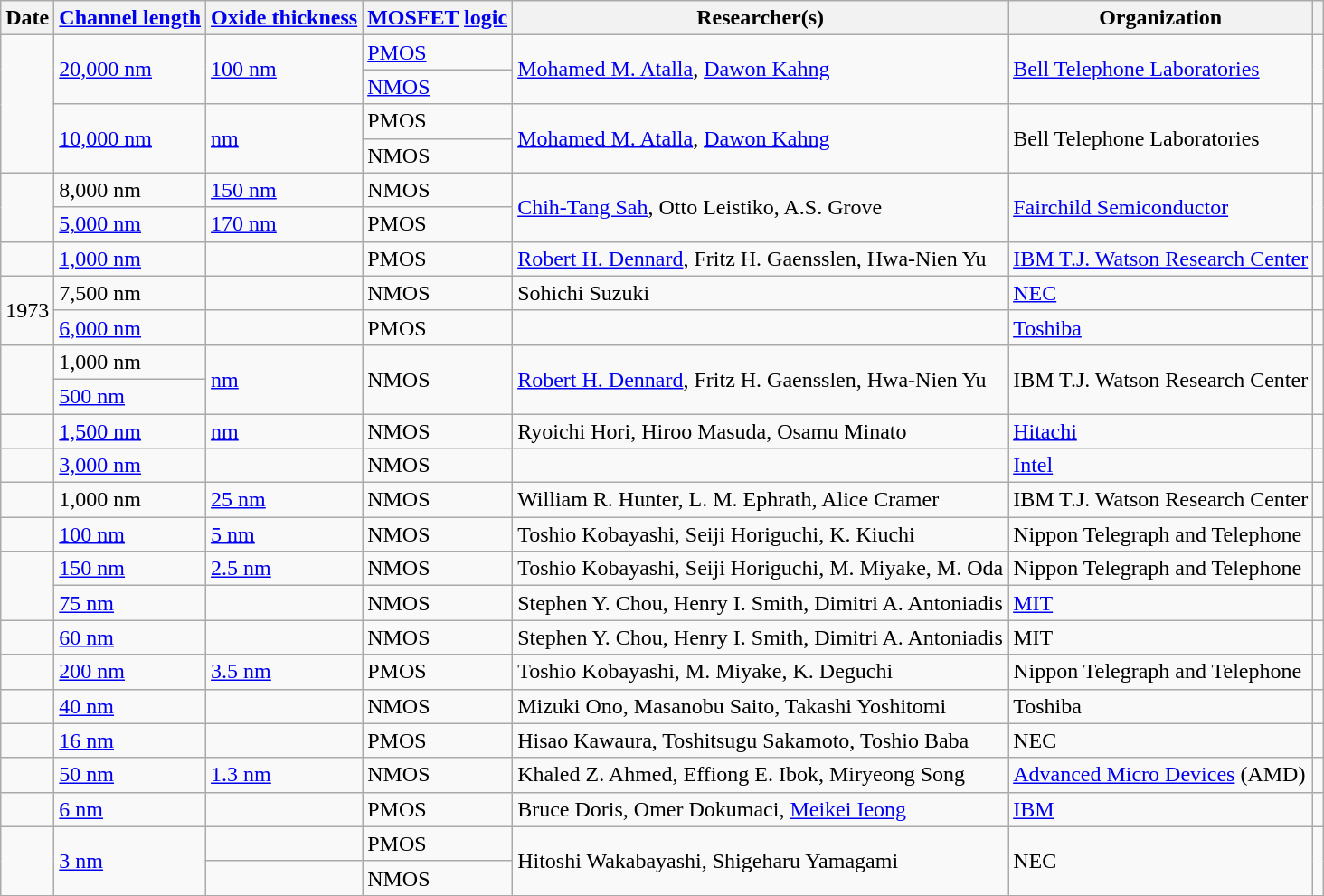<table class="wikitable sortable">
<tr>
<th>Date</th>
<th data-sort-type="number"><a href='#'>Channel length</a></th>
<th data-sort-type="number"><a href='#'>Oxide thickness</a></th>
<th><a href='#'>MOSFET</a> <a href='#'>logic</a></th>
<th>Researcher(s)</th>
<th>Organization</th>
<th></th>
</tr>
<tr>
<td rowspan="4"></td>
<td rowspan="2"><a href='#'>20,000 nm</a></td>
<td rowspan="2"><a href='#'>100 nm</a></td>
<td><a href='#'>PMOS</a></td>
<td rowspan="2"><a href='#'>Mohamed M. Atalla</a>, <a href='#'>Dawon Kahng</a></td>
<td rowspan="2"><a href='#'>Bell Telephone Laboratories</a></td>
<td rowspan="2"></td>
</tr>
<tr>
<td><a href='#'>NMOS</a></td>
</tr>
<tr>
<td rowspan="2"><a href='#'>10,000 nm</a></td>
<td rowspan="2"> <a href='#'>nm</a></td>
<td>PMOS</td>
<td rowspan="2"><a href='#'>Mohamed M. Atalla</a>, <a href='#'>Dawon Kahng</a></td>
<td rowspan="2">Bell Telephone Laboratories</td>
<td rowspan="2"></td>
</tr>
<tr>
<td>NMOS</td>
</tr>
<tr>
<td rowspan="2"></td>
<td>8,000 nm</td>
<td><a href='#'>150 nm</a></td>
<td>NMOS</td>
<td rowspan="2"><a href='#'>Chih-Tang Sah</a>, Otto Leistiko, A.S. Grove</td>
<td rowspan="2"><a href='#'>Fairchild Semiconductor</a></td>
<td rowspan="2"></td>
</tr>
<tr>
<td><a href='#'>5,000 nm</a></td>
<td><a href='#'>170 nm</a></td>
<td>PMOS</td>
</tr>
<tr>
<td></td>
<td><a href='#'>1,000 nm</a></td>
<td></td>
<td>PMOS</td>
<td><a href='#'>Robert H. Dennard</a>, Fritz H. Gaensslen, Hwa-Nien Yu</td>
<td><a href='#'>IBM T.J. Watson Research Center</a></td>
<td></td>
</tr>
<tr>
<td rowspan="2">1973</td>
<td>7,500 nm</td>
<td></td>
<td>NMOS</td>
<td>Sohichi Suzuki</td>
<td><a href='#'>NEC</a></td>
<td></td>
</tr>
<tr>
<td><a href='#'>6,000 nm</a></td>
<td></td>
<td>PMOS</td>
<td></td>
<td><a href='#'>Toshiba</a></td>
<td></td>
</tr>
<tr>
<td rowspan="2"></td>
<td>1,000 nm</td>
<td rowspan="2"><a href='#'> nm</a></td>
<td rowspan="2">NMOS</td>
<td rowspan="2"><a href='#'>Robert H. Dennard</a>, Fritz H. Gaensslen, Hwa-Nien Yu</td>
<td rowspan="2">IBM T.J. Watson Research Center</td>
<td rowspan="2"></td>
</tr>
<tr>
<td><a href='#'>500 nm</a></td>
</tr>
<tr>
<td></td>
<td><a href='#'>1,500 nm</a></td>
<td><a href='#'> nm</a></td>
<td>NMOS</td>
<td>Ryoichi Hori, Hiroo Masuda, Osamu Minato</td>
<td><a href='#'>Hitachi</a></td>
<td></td>
</tr>
<tr>
<td></td>
<td><a href='#'>3,000 nm</a></td>
<td></td>
<td>NMOS</td>
<td></td>
<td><a href='#'>Intel</a></td>
<td></td>
</tr>
<tr>
<td></td>
<td>1,000 nm</td>
<td><a href='#'>25 nm</a></td>
<td>NMOS</td>
<td>William R. Hunter, L. M. Ephrath, Alice Cramer</td>
<td>IBM T.J. Watson Research Center</td>
<td></td>
</tr>
<tr>
<td></td>
<td><a href='#'>100 nm</a></td>
<td><a href='#'>5 nm</a></td>
<td>NMOS</td>
<td>Toshio Kobayashi, Seiji Horiguchi, K. Kiuchi</td>
<td>Nippon Telegraph and Telephone</td>
<td></td>
</tr>
<tr>
<td rowspan="2"></td>
<td><a href='#'>150 nm</a></td>
<td><a href='#'>2.5 nm</a></td>
<td>NMOS</td>
<td>Toshio Kobayashi, Seiji Horiguchi, M. Miyake, M. Oda</td>
<td>Nippon Telegraph and Telephone</td>
<td></td>
</tr>
<tr>
<td><a href='#'>75 nm</a></td>
<td></td>
<td>NMOS</td>
<td>Stephen Y. Chou, Henry I. Smith, Dimitri A. Antoniadis</td>
<td><a href='#'>MIT</a></td>
<td></td>
</tr>
<tr>
<td></td>
<td><a href='#'>60 nm</a></td>
<td></td>
<td>NMOS</td>
<td>Stephen Y. Chou, Henry I. Smith, Dimitri A. Antoniadis</td>
<td>MIT</td>
<td></td>
</tr>
<tr>
<td></td>
<td><a href='#'>200 nm</a></td>
<td><a href='#'>3.5 nm</a></td>
<td>PMOS</td>
<td>Toshio Kobayashi, M. Miyake, K. Deguchi</td>
<td>Nippon Telegraph and Telephone</td>
<td></td>
</tr>
<tr>
<td></td>
<td><a href='#'>40 nm</a></td>
<td></td>
<td>NMOS</td>
<td>Mizuki Ono, Masanobu Saito, Takashi Yoshitomi</td>
<td>Toshiba</td>
<td></td>
</tr>
<tr>
<td></td>
<td><a href='#'>16 nm</a></td>
<td></td>
<td>PMOS</td>
<td>Hisao Kawaura, Toshitsugu Sakamoto, Toshio Baba</td>
<td>NEC</td>
<td></td>
</tr>
<tr>
<td></td>
<td><a href='#'>50 nm</a></td>
<td><a href='#'>1.3 nm</a></td>
<td>NMOS</td>
<td>Khaled Z. Ahmed, Effiong E. Ibok, Miryeong Song</td>
<td><a href='#'>Advanced Micro Devices</a> (AMD)</td>
<td></td>
</tr>
<tr>
<td></td>
<td><a href='#'>6 nm</a></td>
<td></td>
<td>PMOS</td>
<td>Bruce Doris, Omer Dokumaci, <a href='#'>Meikei Ieong</a></td>
<td><a href='#'>IBM</a></td>
<td></td>
</tr>
<tr>
<td rowspan="2"></td>
<td rowspan="2"><a href='#'>3 nm</a></td>
<td></td>
<td>PMOS</td>
<td rowspan="2">Hitoshi Wakabayashi, Shigeharu Yamagami</td>
<td rowspan="2">NEC</td>
<td rowspan="2"></td>
</tr>
<tr>
<td></td>
<td>NMOS</td>
</tr>
</table>
